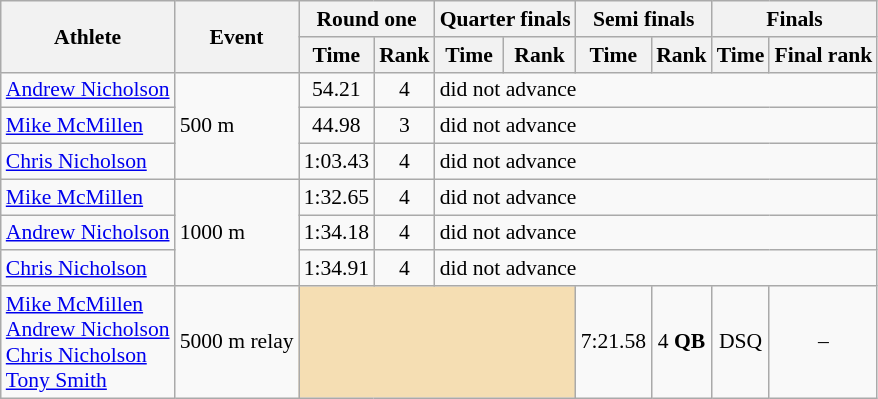<table class="wikitable" style="font-size:90%">
<tr>
<th rowspan="2">Athlete</th>
<th rowspan="2">Event</th>
<th colspan="2">Round one</th>
<th colspan="2">Quarter finals</th>
<th colspan="2">Semi finals</th>
<th colspan="2">Finals</th>
</tr>
<tr>
<th>Time</th>
<th>Rank</th>
<th>Time</th>
<th>Rank</th>
<th>Time</th>
<th>Rank</th>
<th>Time</th>
<th>Final rank</th>
</tr>
<tr>
<td><a href='#'>Andrew Nicholson</a></td>
<td rowspan="3">500 m</td>
<td align="center">54.21</td>
<td align="center">4</td>
<td colspan="6">did not advance</td>
</tr>
<tr>
<td><a href='#'>Mike McMillen</a></td>
<td align="center">44.98</td>
<td align="center">3</td>
<td colspan="6">did not advance</td>
</tr>
<tr>
<td><a href='#'>Chris Nicholson</a></td>
<td align="center">1:03.43</td>
<td align="center">4</td>
<td colspan="6">did not advance</td>
</tr>
<tr>
<td><a href='#'>Mike McMillen</a></td>
<td rowspan="3">1000 m</td>
<td align="center">1:32.65</td>
<td align="center">4</td>
<td colspan="6">did not advance</td>
</tr>
<tr>
<td><a href='#'>Andrew Nicholson</a></td>
<td align="center">1:34.18</td>
<td align="center">4</td>
<td colspan="6">did not advance</td>
</tr>
<tr>
<td><a href='#'>Chris Nicholson</a></td>
<td align="center">1:34.91</td>
<td align="center">4</td>
<td colspan="6">did not advance</td>
</tr>
<tr>
<td><a href='#'>Mike McMillen</a><br><a href='#'>Andrew Nicholson</a><br><a href='#'>Chris Nicholson</a><br><a href='#'>Tony Smith</a></td>
<td>5000 m relay</td>
<td colspan=4 bgcolor=wheat></td>
<td align=center>7:21.58</td>
<td align=center>4 <strong>QB</strong></td>
<td align=center>DSQ</td>
<td align=center>–</td>
</tr>
</table>
